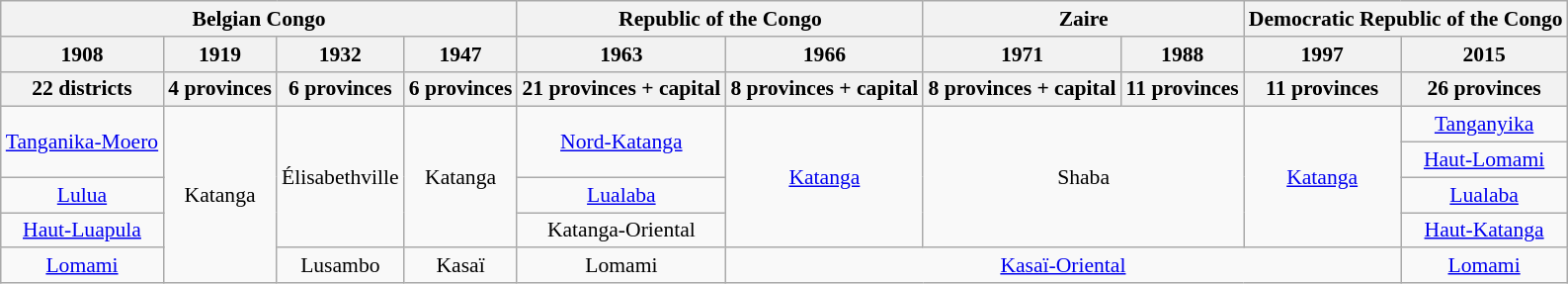<table class="wikitable" style="font-size:90%; text-align:center">
<tr>
<th colspan=4>Belgian Congo</th>
<th colspan=2>Republic of the Congo</th>
<th colspan=2>Zaire</th>
<th colspan=2>Democratic Republic of the Congo</th>
</tr>
<tr>
<th>1908</th>
<th>1919</th>
<th>1932</th>
<th>1947</th>
<th>1963</th>
<th>1966</th>
<th>1971</th>
<th>1988</th>
<th>1997</th>
<th>2015</th>
</tr>
<tr>
<th>22 districts</th>
<th>4 provinces</th>
<th>6 provinces</th>
<th>6 provinces</th>
<th>21 provinces + capital</th>
<th>8 provinces + capital</th>
<th>8 provinces + capital</th>
<th>11 provinces</th>
<th>11 provinces</th>
<th>26 provinces</th>
</tr>
<tr>
<td rowspan=2><a href='#'>Tanganika-Moero</a></td>
<td rowspan=5>Katanga</td>
<td rowspan=4>Élisabethville</td>
<td rowspan=4>Katanga</td>
<td rowspan=2><a href='#'>Nord-Katanga</a></td>
<td rowspan=4><a href='#'>Katanga</a></td>
<td rowspan=4 colspan=2>Shaba</td>
<td rowspan=4><a href='#'>Katanga</a></td>
<td><a href='#'>Tanganyika</a></td>
</tr>
<tr>
<td><a href='#'>Haut-Lomami</a></td>
</tr>
<tr>
<td><a href='#'>Lulua</a></td>
<td><a href='#'>Lualaba</a></td>
<td><a href='#'>Lualaba</a></td>
</tr>
<tr>
<td><a href='#'>Haut-Luapula</a></td>
<td>Katanga-Oriental</td>
<td><a href='#'>Haut-Katanga</a></td>
</tr>
<tr>
<td><a href='#'>Lomami</a></td>
<td rowspan=5>Lusambo</td>
<td rowspan=5>Kasaï</td>
<td>Lomami</td>
<td rowspan=3 colspan=4><a href='#'>Kasaï-Oriental</a></td>
<td><a href='#'>Lomami</a></td>
</tr>
</table>
